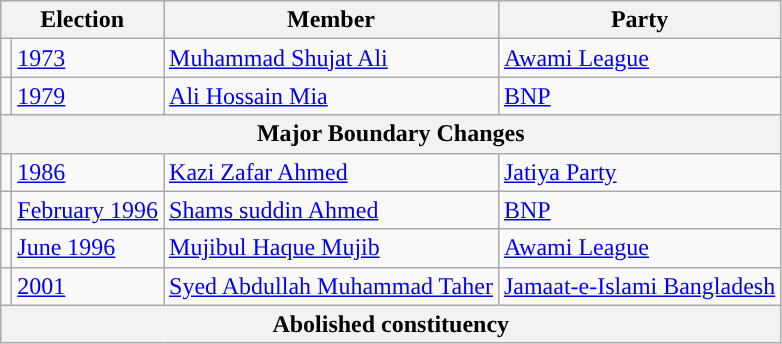<table class="wikitable">
<tr>
<th colspan="2">Election</th>
<th>Member</th>
<th>Party</th>
</tr>
<tr>
<td style="background-color:"></td>
<td><a href='#'>1973</a></td>
<td><a href='#'>Muhammad Shujat Ali</a></td>
<td><a href='#'>Awami League</a></td>
</tr>
<tr>
<td style="background-color:"></td>
<td><a href='#'>1979</a></td>
<td><a href='#'>Ali Hossain Mia</a></td>
<td><a href='#'>BNP</a></td>
</tr>
<tr>
<th colspan="4">Major Boundary Changes</th>
</tr>
<tr>
<td style="background-color:"></td>
<td><a href='#'>1986</a></td>
<td><a href='#'>Kazi Zafar Ahmed</a></td>
<td><a href='#'>Jatiya Party</a></td>
</tr>
<tr>
<td style="background-color:"></td>
<td><a href='#'>February 1996</a></td>
<td><a href='#'>Shams suddin Ahmed</a></td>
<td><a href='#'>BNP</a></td>
</tr>
<tr>
<td style="background-color:"></td>
<td><a href='#'>June 1996</a></td>
<td><a href='#'>Mujibul Haque Mujib</a></td>
<td><a href='#'>Awami League</a></td>
</tr>
<tr>
<td style="background-color:"></td>
<td><a href='#'>2001</a></td>
<td><a href='#'>Syed Abdullah Muhammad Taher</a></td>
<td><a href='#'>Jamaat-e-Islami Bangladesh</a></td>
</tr>
<tr>
<th colspan="4">Abolished constituency</th>
</tr>
</table>
